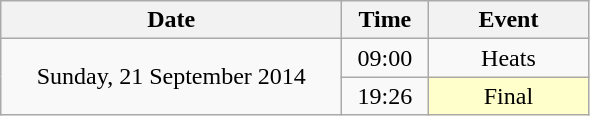<table class = "wikitable" style="text-align:center;">
<tr>
<th width=220>Date</th>
<th width=50>Time</th>
<th width=100>Event</th>
</tr>
<tr>
<td rowspan=2>Sunday, 21 September 2014</td>
<td>09:00</td>
<td>Heats</td>
</tr>
<tr>
<td>19:26</td>
<td bgcolor=ffffcc>Final</td>
</tr>
</table>
